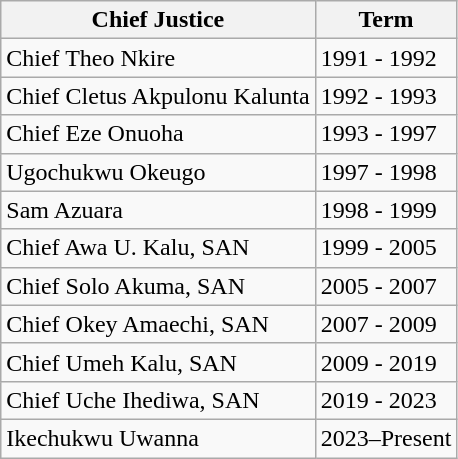<table class="wikitable">
<tr>
<th>Chief Justice</th>
<th>Term</th>
</tr>
<tr>
<td>Chief Theo Nkire</td>
<td>1991 - 1992</td>
</tr>
<tr>
<td>Chief Cletus Akpulonu Kalunta</td>
<td>1992 - 1993</td>
</tr>
<tr>
<td>Chief Eze Onuoha</td>
<td>1993 - 1997</td>
</tr>
<tr>
<td>Ugochukwu Okeugo</td>
<td>1997 - 1998</td>
</tr>
<tr>
<td>Sam Azuara</td>
<td>1998 - 1999</td>
</tr>
<tr>
<td>Chief Awa U. Kalu, SAN</td>
<td>1999 - 2005</td>
</tr>
<tr>
<td>Chief Solo Akuma, SAN</td>
<td>2005 - 2007</td>
</tr>
<tr>
<td>Chief Okey Amaechi, SAN</td>
<td>2007 - 2009</td>
</tr>
<tr>
<td>Chief Umeh Kalu, SAN</td>
<td>2009 - 2019</td>
</tr>
<tr>
<td>Chief Uche Ihediwa, SAN</td>
<td>2019 - 2023</td>
</tr>
<tr>
<td>Ikechukwu Uwanna</td>
<td>2023–Present</td>
</tr>
</table>
